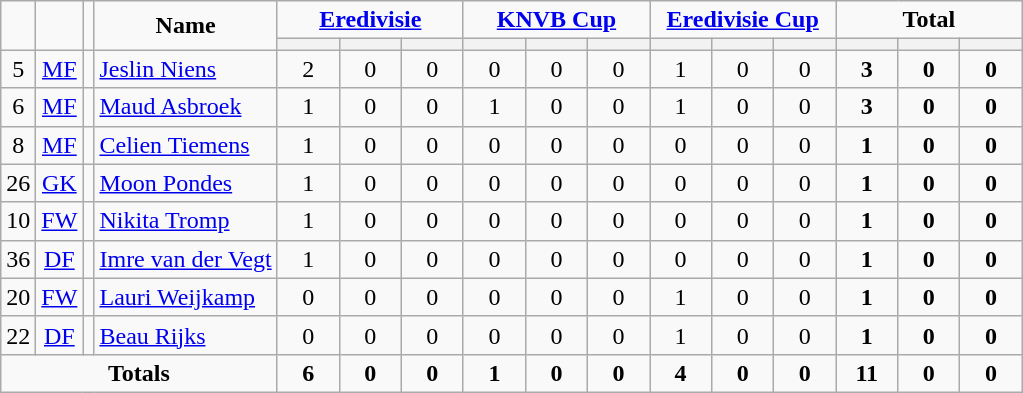<table class="wikitable" style="text-align:center;">
<tr>
<td rowspan="2" !width=15><strong></strong></td>
<td rowspan="2" !width=15><strong></strong></td>
<td rowspan="2" !width=15><strong></strong></td>
<td rowspan="2" !width=120><strong>Name</strong></td>
<td colspan="3"><strong><a href='#'>Eredivisie</a></strong></td>
<td colspan="3"><strong><a href='#'>KNVB Cup</a></strong></td>
<td colspan="3"><strong><a href='#'>Eredivisie Cup</a></strong></td>
<td colspan="3"><strong>Total</strong></td>
</tr>
<tr>
<th width=34; background:#fe9;"></th>
<th width=34; background:#fe9;"></th>
<th width=34; background:#ff8888;"></th>
<th width=34; background:#fe9;"></th>
<th width=34; background:#fe9;"></th>
<th width=34; background:#ff8888;"></th>
<th width=34; background:#fe9;"></th>
<th width=34; background:#fe9;"></th>
<th width=34; background:#ff8888;"></th>
<th width=34; background:#fe9;"></th>
<th width=34; background:#fe9;"></th>
<th width=34; background:#ff8888;"></th>
</tr>
<tr>
<td>5</td>
<td><a href='#'>MF</a></td>
<td></td>
<td align=left><a href='#'>Jeslin Niens</a></td>
<td>2</td>
<td>0</td>
<td>0</td>
<td>0</td>
<td>0</td>
<td>0</td>
<td>1</td>
<td>0</td>
<td>0</td>
<td><strong>3</strong></td>
<td><strong>0</strong></td>
<td><strong>0</strong></td>
</tr>
<tr>
<td>6</td>
<td><a href='#'>MF</a></td>
<td></td>
<td align=left><a href='#'>Maud Asbroek</a></td>
<td>1</td>
<td>0</td>
<td>0</td>
<td>1</td>
<td>0</td>
<td>0</td>
<td>1</td>
<td>0</td>
<td>0</td>
<td><strong>3</strong></td>
<td><strong>0</strong></td>
<td><strong>0</strong></td>
</tr>
<tr>
<td>8</td>
<td><a href='#'>MF</a></td>
<td></td>
<td align=left><a href='#'>Celien Tiemens</a></td>
<td>1</td>
<td>0</td>
<td>0</td>
<td>0</td>
<td>0</td>
<td>0</td>
<td>0</td>
<td>0</td>
<td>0</td>
<td><strong>1</strong></td>
<td><strong>0</strong></td>
<td><strong>0</strong></td>
</tr>
<tr>
<td>26</td>
<td><a href='#'>GK</a></td>
<td></td>
<td align=left><a href='#'>Moon Pondes</a></td>
<td>1</td>
<td>0</td>
<td>0</td>
<td>0</td>
<td>0</td>
<td>0</td>
<td>0</td>
<td>0</td>
<td>0</td>
<td><strong>1</strong></td>
<td><strong>0</strong></td>
<td><strong>0</strong></td>
</tr>
<tr>
<td>10</td>
<td><a href='#'>FW</a></td>
<td></td>
<td align=left><a href='#'>Nikita Tromp</a></td>
<td>1</td>
<td>0</td>
<td>0</td>
<td>0</td>
<td>0</td>
<td>0</td>
<td>0</td>
<td>0</td>
<td>0</td>
<td><strong>1</strong></td>
<td><strong>0</strong></td>
<td><strong>0</strong></td>
</tr>
<tr>
<td>36</td>
<td><a href='#'>DF</a></td>
<td></td>
<td align=left><a href='#'>Imre van der Vegt</a></td>
<td>1</td>
<td>0</td>
<td>0</td>
<td>0</td>
<td>0</td>
<td>0</td>
<td>0</td>
<td>0</td>
<td>0</td>
<td><strong>1</strong></td>
<td><strong>0</strong></td>
<td><strong>0</strong></td>
</tr>
<tr>
<td>20</td>
<td><a href='#'>FW</a></td>
<td></td>
<td align=left><a href='#'>Lauri Weijkamp</a></td>
<td>0</td>
<td>0</td>
<td>0</td>
<td>0</td>
<td>0</td>
<td>0</td>
<td>1</td>
<td>0</td>
<td>0</td>
<td><strong>1</strong></td>
<td><strong>0</strong></td>
<td><strong>0</strong></td>
</tr>
<tr>
<td>22</td>
<td><a href='#'>DF</a></td>
<td></td>
<td align=left><a href='#'>Beau Rijks</a></td>
<td>0</td>
<td>0</td>
<td>0</td>
<td>0</td>
<td>0</td>
<td>0</td>
<td>1</td>
<td>0</td>
<td>0</td>
<td><strong>1</strong></td>
<td><strong>0</strong></td>
<td><strong>0</strong></td>
</tr>
<tr>
<td colspan=4><strong>Totals</strong></td>
<td><strong>6</strong></td>
<td><strong>0</strong></td>
<td><strong>0</strong></td>
<td><strong>1</strong></td>
<td><strong>0</strong></td>
<td><strong>0</strong></td>
<td><strong>4</strong></td>
<td><strong>0</strong></td>
<td><strong>0</strong></td>
<td><strong>11</strong></td>
<td><strong>0</strong></td>
<td><strong>0</strong></td>
</tr>
</table>
